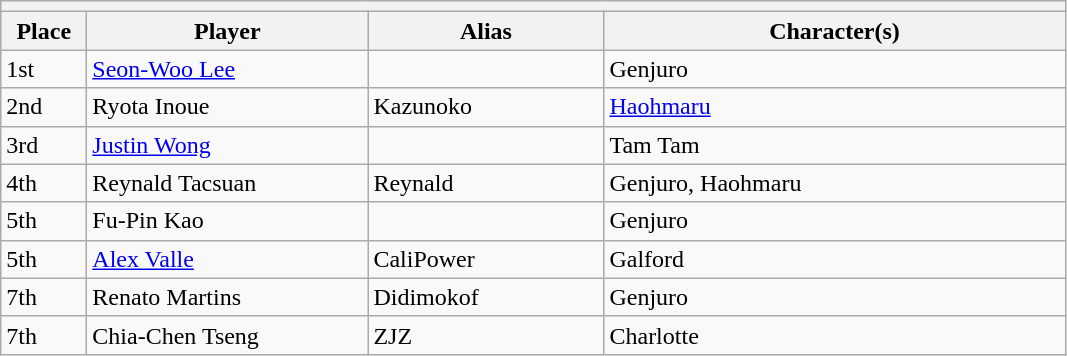<table class="wikitable">
<tr>
<th colspan=4></th>
</tr>
<tr>
<th style="width:50px;">Place</th>
<th style="width:180px;">Player</th>
<th style="width:150px;">Alias</th>
<th style="width:300px;">Character(s)</th>
</tr>
<tr>
<td>1st</td>
<td> <a href='#'>Seon-Woo Lee</a></td>
<td></td>
<td>Genjuro</td>
</tr>
<tr>
<td>2nd</td>
<td> Ryota Inoue</td>
<td>Kazunoko</td>
<td><a href='#'>Haohmaru</a></td>
</tr>
<tr>
<td>3rd</td>
<td> <a href='#'>Justin Wong</a></td>
<td></td>
<td>Tam Tam</td>
</tr>
<tr>
<td>4th</td>
<td> Reynald Tacsuan</td>
<td>Reynald</td>
<td>Genjuro, Haohmaru</td>
</tr>
<tr>
<td>5th</td>
<td> Fu-Pin Kao</td>
<td></td>
<td>Genjuro</td>
</tr>
<tr>
<td>5th</td>
<td> <a href='#'>Alex Valle</a></td>
<td>CaliPower</td>
<td>Galford</td>
</tr>
<tr>
<td>7th</td>
<td> Renato Martins</td>
<td>Didimokof</td>
<td>Genjuro</td>
</tr>
<tr>
<td>7th</td>
<td> Chia-Chen Tseng</td>
<td>ZJZ</td>
<td>Charlotte</td>
</tr>
</table>
